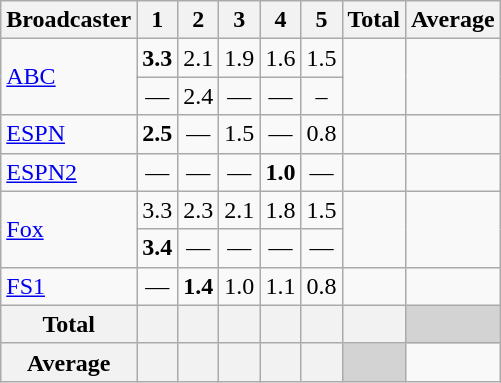<table class="wikitable" style="text-align:center;">
<tr>
<th>Broadcaster</th>
<th>1</th>
<th>2</th>
<th>3</th>
<th>4</th>
<th>5</th>
<th>Total</th>
<th>Average</th>
</tr>
<tr>
<td style="text-align:left;" rowspan="2"><a href='#'>ABC</a></td>
<td><strong>3.3</strong></td>
<td>2.1</td>
<td>1.9</td>
<td>1.6</td>
<td>1.5</td>
<td rowspan=2></td>
<td rowspan=2><strong></strong></td>
</tr>
<tr>
<td>—</td>
<td>2.4</td>
<td>—</td>
<td>—</td>
<td>–</td>
</tr>
<tr>
<td align=left><a href='#'>ESPN</a></td>
<td><strong>2.5</strong></td>
<td>—</td>
<td>1.5</td>
<td>—</td>
<td>0.8</td>
<td></td>
<td><strong></strong></td>
</tr>
<tr>
<td align=left><a href='#'>ESPN2</a></td>
<td>—</td>
<td>—</td>
<td>—</td>
<td><strong>1.0</strong></td>
<td>—</td>
<td></td>
<td><strong></strong></td>
</tr>
<tr>
<td style="text-align:left;" rowspan="2"><a href='#'>Fox</a></td>
<td>3.3</td>
<td>2.3</td>
<td>2.1</td>
<td>1.8</td>
<td>1.5</td>
<td rowspan=2></td>
<td rowspan=2><strong></strong></td>
</tr>
<tr>
<td><strong>3.4</strong></td>
<td>—</td>
<td>—</td>
<td>—</td>
<td>—</td>
</tr>
<tr>
<td align=left><a href='#'>FS1</a></td>
<td>—</td>
<td><strong>1.4</strong></td>
<td>1.0</td>
<td>1.1</td>
<td>0.8</td>
<td></td>
<td><strong></strong></td>
</tr>
<tr class="sortbottom">
<th>Total</th>
<th> </th>
<th></th>
<th> </th>
<th></th>
<th></th>
<th></th>
<td style="background:lightgrey;"> </td>
</tr>
<tr class="sortbottom">
<th>Average</th>
<th> </th>
<th></th>
<th> </th>
<th></th>
<th></th>
<td style="background:lightgrey;"> </td>
<td><strong></strong></td>
</tr>
</table>
